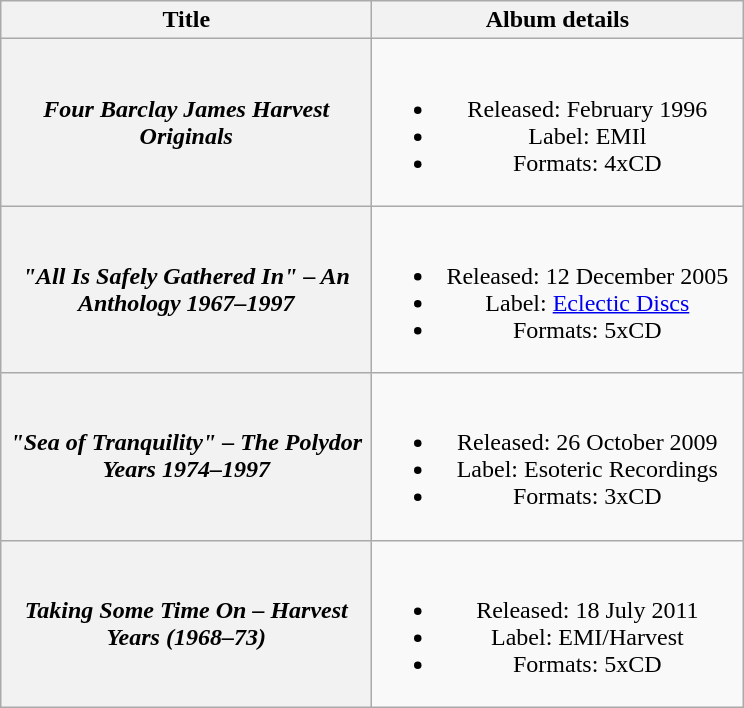<table class="wikitable plainrowheaders" style="text-align:center;">
<tr>
<th scope="col" style="width:15em;">Title</th>
<th scope="col" style="width:15em;">Album details</th>
</tr>
<tr>
<th scope="row"><em>Four Barclay James Harvest Originals</em></th>
<td><br><ul><li>Released: February 1996</li><li>Label: EMIl</li><li>Formats: 4xCD</li></ul></td>
</tr>
<tr>
<th scope="row"><em>"All Is Safely Gathered In" – An Anthology 1967–1997</em></th>
<td><br><ul><li>Released: 12 December 2005</li><li>Label: <a href='#'>Eclectic Discs</a></li><li>Formats: 5xCD</li></ul></td>
</tr>
<tr>
<th scope="row"><em>"Sea of Tranquility" – The Polydor Years 1974–1997</em></th>
<td><br><ul><li>Released: 26 October 2009</li><li>Label: Esoteric Recordings</li><li>Formats: 3xCD</li></ul></td>
</tr>
<tr>
<th scope="row"><em>Taking Some Time On – Harvest Years (1968–73)</em></th>
<td><br><ul><li>Released: 18 July 2011</li><li>Label: EMI/Harvest</li><li>Formats: 5xCD</li></ul></td>
</tr>
</table>
